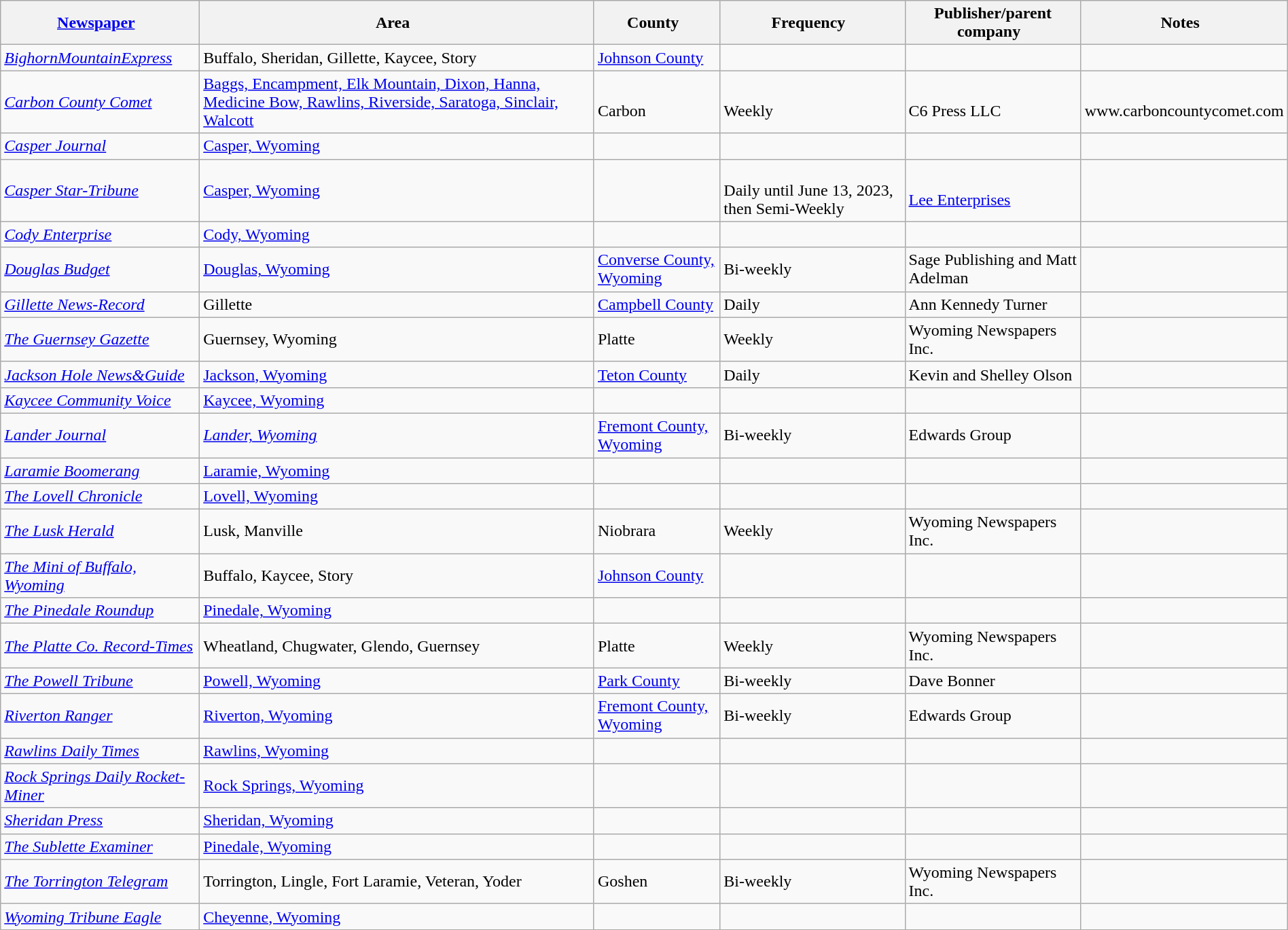<table class="wikitable sortable" style="width:100%">
<tr>
<th width="*"><strong><a href='#'>Newspaper</a></strong>  </th>
<th width="*"><strong>Area</strong>  </th>
<th width="*"><strong>County</strong>  </th>
<th width="*"><strong>Frequency</strong>  </th>
<th width="*"><strong>Publisher/parent company</strong>  </th>
<th width="*"><strong>Notes</strong>  </th>
</tr>
<tr ->
<td><em><a href='#'>BighornMountainExpress</a></em></td>
<td>Buffalo, Sheridan, Gillette, Kaycee, Story</td>
<td><a href='#'>Johnson County</a></td>
<td></td>
<td></td>
<td></td>
</tr>
<tr ->
<td><em><a href='#'>Carbon County Comet</a></em></td>
<td><a href='#'>Baggs, Encampment, Elk Mountain, Dixon, Hanna, Medicine Bow, Rawlins, Riverside, Saratoga, Sinclair, Walcott</a></td>
<td><br>Carbon</td>
<td><br>Weekly</td>
<td><br>C6 Press LLC</td>
<td><br>www.carboncountycomet.com</td>
</tr>
<tr ->
<td><em><a href='#'>Casper Journal</a></em></td>
<td><a href='#'>Casper, Wyoming</a></td>
<td></td>
<td></td>
<td></td>
<td></td>
</tr>
<tr ->
<td><em><a href='#'>Casper Star-Tribune</a></em></td>
<td><a href='#'>Casper, Wyoming</a></td>
<td></td>
<td><br>Daily until June 13, 2023, then Semi-Weekly</td>
<td><br><a href='#'>Lee Enterprises</a></td>
<td></td>
</tr>
<tr ->
<td><em><a href='#'>Cody Enterprise</a></em></td>
<td><a href='#'>Cody, Wyoming</a></td>
<td></td>
<td></td>
<td></td>
<td></td>
</tr>
<tr ->
<td><em><a href='#'>Douglas Budget</a></em></td>
<td><a href='#'>Douglas, Wyoming</a></td>
<td><a href='#'>Converse County, Wyoming</a></td>
<td>Bi-weekly</td>
<td>Sage Publishing and Matt Adelman</td>
<td></td>
</tr>
<tr ->
<td><em><a href='#'>Gillette News-Record</a></em></td>
<td>Gillette</td>
<td><a href='#'>Campbell County</a></td>
<td>Daily</td>
<td>Ann Kennedy Turner</td>
<td></td>
</tr>
<tr ->
<td><em><a href='#'>The Guernsey Gazette</a></em></td>
<td>Guernsey, Wyoming</td>
<td>Platte</td>
<td>Weekly</td>
<td>Wyoming Newspapers Inc.</td>
</tr>
<tr ->
<td><em><a href='#'>Jackson Hole News&Guide</a></em></td>
<td><a href='#'>Jackson, Wyoming</a></td>
<td><a href='#'>Teton County</a></td>
<td>Daily</td>
<td>Kevin and Shelley Olson</td>
<td></td>
</tr>
<tr ->
<td><em><a href='#'>Kaycee Community Voice</a></em></td>
<td><a href='#'>Kaycee, Wyoming</a></td>
<td></td>
<td></td>
<td></td>
<td></td>
</tr>
<tr ->
<td><em><a href='#'>Lander Journal</a></em></td>
<td><em><a href='#'>Lander, Wyoming</a></em></td>
<td><a href='#'>Fremont County, Wyoming</a></td>
<td>Bi-weekly</td>
<td>Edwards Group</td>
<td></td>
</tr>
<tr ->
<td><em><a href='#'>Laramie Boomerang</a></em></td>
<td><a href='#'>Laramie, Wyoming</a></td>
<td></td>
<td></td>
<td></td>
<td></td>
</tr>
<tr ->
<td><em><a href='#'>The Lovell Chronicle</a></em></td>
<td><a href='#'>Lovell, Wyoming</a></td>
<td></td>
<td></td>
<td></td>
<td></td>
</tr>
<tr ->
<td><em><a href='#'>The Lusk Herald</a></em></td>
<td>Lusk, Manville</td>
<td>Niobrara</td>
<td>Weekly</td>
<td>Wyoming Newspapers Inc.</td>
<td></td>
</tr>
<tr ->
<td><em><a href='#'>The Mini of Buffalo, Wyoming</a></em></td>
<td>Buffalo, Kaycee, Story</td>
<td><a href='#'>Johnson County</a></td>
<td></td>
<td></td>
<td></td>
</tr>
<tr ->
<td><em><a href='#'>The Pinedale Roundup</a></em></td>
<td><a href='#'>Pinedale, Wyoming</a></td>
<td></td>
<td></td>
<td></td>
<td></td>
</tr>
<tr ->
<td><em><a href='#'>The Platte Co. Record-Times</a></em></td>
<td>Wheatland, Chugwater, Glendo, Guernsey</td>
<td>Platte</td>
<td>Weekly</td>
<td>Wyoming Newspapers Inc.</td>
<td></td>
</tr>
<tr ->
<td><em><a href='#'>The Powell Tribune</a></em></td>
<td><a href='#'>Powell, Wyoming</a></td>
<td><a href='#'>Park County</a></td>
<td>Bi-weekly</td>
<td>Dave Bonner</td>
<td></td>
</tr>
<tr ->
<td><em><a href='#'>Riverton Ranger</a></em></td>
<td><a href='#'>Riverton, Wyoming</a></td>
<td><a href='#'>Fremont County, Wyoming</a></td>
<td>Bi-weekly</td>
<td>Edwards Group</td>
<td></td>
</tr>
<tr ->
<td><em><a href='#'>Rawlins Daily Times</a></em></td>
<td><a href='#'>Rawlins, Wyoming</a></td>
<td></td>
<td></td>
<td></td>
<td></td>
</tr>
<tr ->
<td><em><a href='#'>Rock Springs Daily Rocket-Miner</a></em></td>
<td><a href='#'>Rock Springs, Wyoming</a></td>
<td></td>
<td></td>
<td></td>
<td></td>
</tr>
<tr ->
<td><em><a href='#'>Sheridan Press</a></em></td>
<td><a href='#'>Sheridan, Wyoming</a></td>
<td></td>
<td></td>
<td></td>
<td></td>
</tr>
<tr>
<td><em><a href='#'>The Sublette Examiner</a></em></td>
<td><a href='#'>Pinedale, Wyoming</a></td>
<td></td>
<td></td>
<td></td>
<td></td>
</tr>
<tr ->
<td><em><a href='#'>The Torrington Telegram</a></em></td>
<td>Torrington, Lingle, Fort Laramie, Veteran, Yoder</td>
<td>Goshen</td>
<td>Bi-weekly</td>
<td>Wyoming Newspapers Inc.</td>
<td></td>
</tr>
<tr ->
<td><em><a href='#'>Wyoming Tribune Eagle</a></em></td>
<td><a href='#'>Cheyenne, Wyoming</a></td>
<td></td>
<td></td>
<td></td>
<td></td>
</tr>
<tr ->
</tr>
</table>
